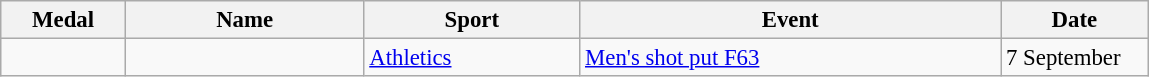<table class="wikitable sortable" style="font-size:95%">
<tr>
<th style="width:5em">Medal</th>
<th style="width:10em">Name</th>
<th style="width:9em">Sport</th>
<th style="width:18em">Event</th>
<th style="width:6em">Date</th>
</tr>
<tr>
<td></td>
<td></td>
<td><a href='#'>Athletics</a></td>
<td><a href='#'>Men's shot put F63</a></td>
<td>7 September</td>
</tr>
</table>
